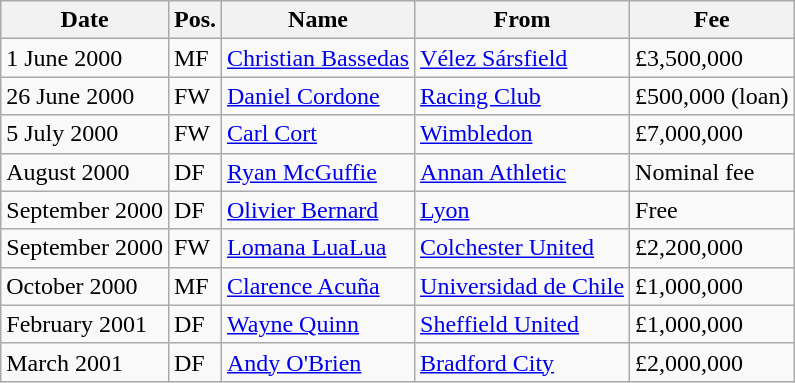<table class="wikitable">
<tr>
<th>Date</th>
<th>Pos.</th>
<th>Name</th>
<th>From</th>
<th>Fee</th>
</tr>
<tr>
<td>1 June 2000</td>
<td>MF</td>
<td> <a href='#'>Christian Bassedas</a></td>
<td> <a href='#'>Vélez Sársfield</a></td>
<td>£3,500,000</td>
</tr>
<tr>
<td>26 June 2000</td>
<td>FW</td>
<td> <a href='#'>Daniel Cordone</a></td>
<td> <a href='#'>Racing Club</a></td>
<td>£500,000 (loan)</td>
</tr>
<tr>
<td>5 July 2000</td>
<td>FW</td>
<td> <a href='#'>Carl Cort</a></td>
<td> <a href='#'>Wimbledon</a></td>
<td>£7,000,000</td>
</tr>
<tr>
<td>August 2000</td>
<td>DF</td>
<td> <a href='#'>Ryan McGuffie</a></td>
<td> <a href='#'>Annan Athletic</a></td>
<td>Nominal fee</td>
</tr>
<tr>
<td>September 2000</td>
<td>DF</td>
<td> <a href='#'>Olivier Bernard</a></td>
<td> <a href='#'>Lyon</a></td>
<td>Free</td>
</tr>
<tr>
<td>September 2000</td>
<td>FW</td>
<td> <a href='#'>Lomana LuaLua</a></td>
<td> <a href='#'>Colchester United</a></td>
<td>£2,200,000</td>
</tr>
<tr>
<td>October 2000</td>
<td>MF</td>
<td> <a href='#'>Clarence Acuña</a></td>
<td> <a href='#'>Universidad de Chile</a></td>
<td>£1,000,000</td>
</tr>
<tr>
<td>February 2001</td>
<td>DF</td>
<td> <a href='#'>Wayne Quinn</a></td>
<td> <a href='#'>Sheffield United</a></td>
<td>£1,000,000</td>
</tr>
<tr>
<td>March 2001</td>
<td>DF</td>
<td> <a href='#'>Andy O'Brien</a></td>
<td> <a href='#'>Bradford City</a></td>
<td>£2,000,000</td>
</tr>
</table>
